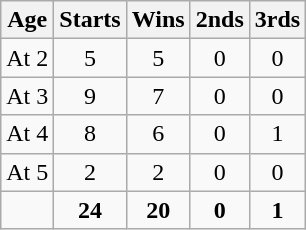<table class="wikitable" style="text-align: center">
<tr>
<th>Age</th>
<th>Starts</th>
<th>Wins</th>
<th>2nds</th>
<th>3rds</th>
</tr>
<tr>
<td>At 2</td>
<td>5</td>
<td>5</td>
<td>0</td>
<td>0</td>
</tr>
<tr>
<td>At 3</td>
<td>9</td>
<td>7</td>
<td>0</td>
<td>0</td>
</tr>
<tr>
<td>At 4</td>
<td>8</td>
<td>6</td>
<td>0</td>
<td>1</td>
</tr>
<tr>
<td>At 5</td>
<td>2</td>
<td>2</td>
<td>0</td>
<td>0</td>
</tr>
<tr>
<td></td>
<td><strong>24</strong></td>
<td><strong>20</strong></td>
<td><strong>0</strong></td>
<td><strong>1</strong></td>
</tr>
</table>
